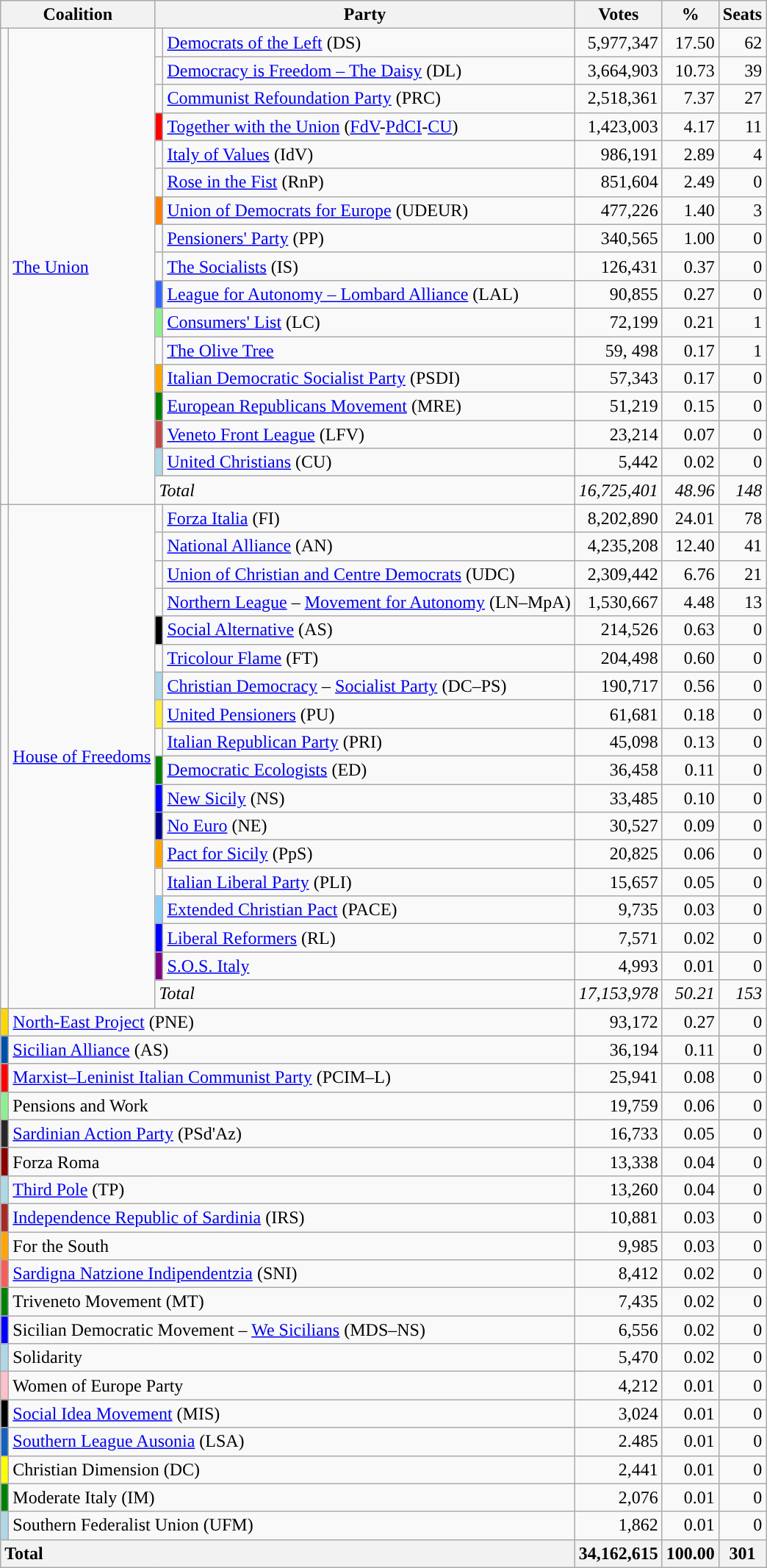<table class="wikitable" style="text-align:right">
<tr>
<th colspan=2>Coalition</th>
<th colspan=2>Party</th>
<th>Votes</th>
<th>%</th>
<th>Seats</th>
</tr>
<tr>
<td rowspan=17 style="background-color:"></td>
<td style="text-align:left;" rowspan="17"><a href='#'>The Union</a></td>
<td style="background-color:"></td>
<td style="text-align:left;"><a href='#'>Democrats of the Left</a> (DS)</td>
<td>5,977,347</td>
<td>17.50</td>
<td>62</td>
</tr>
<tr>
<td style="background-color:"></td>
<td style="text-align:left;"><a href='#'>Democracy is Freedom – The Daisy</a> (DL)</td>
<td>3,664,903</td>
<td>10.73</td>
<td>39</td>
</tr>
<tr>
<td style="background-color:"></td>
<td style="text-align:left;"><a href='#'>Communist Refoundation Party</a> (PRC)</td>
<td>2,518,361</td>
<td>7.37</td>
<td>27</td>
</tr>
<tr>
<td style="background:red;"></td>
<td style="text-align:left;"><a href='#'>Together with the Union</a> (<a href='#'>FdV</a>-<a href='#'>PdCI</a>-<a href='#'>CU</a>)</td>
<td>1,423,003</td>
<td>4.17</td>
<td>11</td>
</tr>
<tr>
<td style="background-color:"></td>
<td style="text-align:left;"><a href='#'>Italy of Values</a> (IdV)</td>
<td>986,191</td>
<td>2.89</td>
<td>4</td>
</tr>
<tr>
<td style="background-color:"></td>
<td style="text-align:left;"><a href='#'>Rose in the Fist</a> (RnP)</td>
<td>851,604</td>
<td>2.49</td>
<td>0</td>
</tr>
<tr>
<td style="background:#FF7F00;"></td>
<td style="text-align:left;"><a href='#'>Union of Democrats for Europe</a> (UDEUR)</td>
<td>477,226</td>
<td>1.40</td>
<td>3</td>
</tr>
<tr>
<td style="background-color:"></td>
<td style="text-align:left;"><a href='#'>Pensioners' Party</a> (PP)</td>
<td>340,565</td>
<td>1.00</td>
<td>0</td>
</tr>
<tr>
<td style="background-color:"></td>
<td style="text-align:left;"><a href='#'>The Socialists</a> (IS)</td>
<td>126,431</td>
<td>0.37</td>
<td>0</td>
</tr>
<tr>
<td style="background:#36f;"></td>
<td style="text-align:left;"><a href='#'>League for Autonomy – Lombard Alliance</a> (LAL)</td>
<td>90,855</td>
<td>0.27</td>
<td>0</td>
</tr>
<tr>
<td style="background:lightgreen;"></td>
<td style="text-align:left;"><a href='#'>Consumers' List</a> (LC)</td>
<td>72,199</td>
<td>0.21</td>
<td>1</td>
</tr>
<tr>
<td style="background-color:"></td>
<td style="text-align:left;"><a href='#'>The Olive Tree</a></td>
<td>59, 498</td>
<td>0.17</td>
<td>1</td>
</tr>
<tr>
<td style="background:orange;"></td>
<td style="text-align:left;"><a href='#'>Italian Democratic Socialist Party</a> (PSDI)</td>
<td>57,343</td>
<td>0.17</td>
<td>0</td>
</tr>
<tr>
<td style="background:green;"></td>
<td style="text-align:left;"><a href='#'>European Republicans Movement</a> (MRE)</td>
<td>51,219</td>
<td>0.15</td>
<td>0</td>
</tr>
<tr>
<td style="background: #C34848;"></td>
<td style="text-align:left;"><a href='#'>Veneto Front League</a> (LFV)</td>
<td>23,214</td>
<td>0.07</td>
<td>0</td>
</tr>
<tr>
<td style="background: lightblue;"></td>
<td style="text-align:left;"><a href='#'>United Christians</a> (CU)</td>
<td>5,442</td>
<td>0.02</td>
<td>0</td>
</tr>
<tr>
<td colspan="2" style="text-align:left;"><em>Total</em></td>
<td><em>16,725,401</em></td>
<td><em>48.96</em></td>
<td><em>148</em></td>
</tr>
<tr>
<td rowspan=18 style="background-color:"></td>
<td style="text-align:left;" rowspan="18"><a href='#'>House of Freedoms</a></td>
<td style="background-color:"></td>
<td style="text-align:left;"><a href='#'>Forza Italia</a> (FI)</td>
<td>8,202,890</td>
<td>24.01</td>
<td>78</td>
</tr>
<tr>
<td style="background-color:"></td>
<td style="text-align:left;"><a href='#'>National Alliance</a> (AN)</td>
<td>4,235,208</td>
<td>12.40</td>
<td>41</td>
</tr>
<tr>
<td style="background-color:"></td>
<td style="text-align:left;"><a href='#'>Union of Christian and Centre Democrats</a> (UDC)</td>
<td>2,309,442</td>
<td>6.76</td>
<td>21</td>
</tr>
<tr>
<td style="background-color:"></td>
<td style="text-align:left;"><a href='#'>Northern League</a> – <a href='#'>Movement for Autonomy</a> (LN–MpA)</td>
<td>1,530,667</td>
<td>4.48</td>
<td>13</td>
</tr>
<tr>
<td style="background:black;"></td>
<td style="text-align:left;"><a href='#'>Social Alternative</a>  (AS)</td>
<td>214,526</td>
<td>0.63</td>
<td>0</td>
</tr>
<tr>
<td style="background:"></td>
<td style="text-align:left;"><a href='#'>Tricolour Flame</a> (FT)</td>
<td>204,498</td>
<td>0.60</td>
<td>0</td>
</tr>
<tr>
<td style="background:lightblue;"></td>
<td style="text-align:left;"><a href='#'>Christian Democracy</a> – <a href='#'>Socialist Party</a> (DC–PS)</td>
<td>190,717</td>
<td>0.56</td>
<td>0</td>
</tr>
<tr>
<td style="background:#FFEB3B;"></td>
<td style="text-align:left;"><a href='#'>United Pensioners</a> (PU)</td>
<td>61,681</td>
<td>0.18</td>
<td>0</td>
</tr>
<tr>
<td style="background-color:"></td>
<td style="text-align:left;"><a href='#'>Italian Republican Party</a> (PRI)</td>
<td>45,098</td>
<td>0.13</td>
<td>0</td>
</tr>
<tr>
<td style="background:green;"></td>
<td style="text-align:left;"><a href='#'>Democratic Ecologists</a> (ED)</td>
<td>36,458</td>
<td>0.11</td>
<td>0</td>
</tr>
<tr>
<td style="background:blue;"></td>
<td style="text-align:left;"><a href='#'>New Sicily</a> (NS)</td>
<td>33,485</td>
<td>0.10</td>
<td>0</td>
</tr>
<tr>
<td style="background:darkblue;"></td>
<td style="text-align:left;"><a href='#'>No Euro</a> (NE)</td>
<td>30,527</td>
<td>0.09</td>
<td>0</td>
</tr>
<tr>
<td style="background:orange;"></td>
<td style="text-align:left;"><a href='#'>Pact for Sicily</a> (PpS)</td>
<td>20,825</td>
<td>0.06</td>
<td>0</td>
</tr>
<tr>
<td style="background-color:"></td>
<td style="text-align:left;"><a href='#'>Italian Liberal Party</a> (PLI)</td>
<td>15,657</td>
<td>0.05</td>
<td>0</td>
</tr>
<tr>
<td style="background:lightskyblue;"></td>
<td style="text-align:left;"><a href='#'>Extended Christian Pact</a> (PACE)</td>
<td>9,735</td>
<td>0.03</td>
<td>0</td>
</tr>
<tr>
<td style="background:blue;"></td>
<td style="text-align:left;"><a href='#'>Liberal Reformers</a> (RL)</td>
<td>7,571</td>
<td>0.02</td>
<td>0</td>
</tr>
<tr>
<td style="background:purple;"></td>
<td style="text-align:left;"><a href='#'>S.O.S. Italy</a></td>
<td>4,993</td>
<td>0.01</td>
<td>0</td>
</tr>
<tr>
<td colspan="2" style="text-align:left;"><em>Total</em></td>
<td><em>17,153,978</em></td>
<td><em>50.21</em></td>
<td><em>153</em></td>
</tr>
<tr>
<td style="background:gold;"></td>
<td style="text-align:left;" colspan="3"><a href='#'>North-East Project</a> (PNE)</td>
<td>93,172</td>
<td>0.27</td>
<td>0</td>
</tr>
<tr>
<td style="background:#0050AA;"></td>
<td style="text-align:left;" colspan="3"><a href='#'>Sicilian Alliance</a> (AS)</td>
<td>36,194</td>
<td>0.11</td>
<td>0</td>
</tr>
<tr>
<td style="background:red;"></td>
<td style="text-align:left;" colspan="3"><a href='#'>Marxist–Leninist Italian Communist Party</a> (PCIM–L)</td>
<td>25,941</td>
<td>0.08</td>
<td>0</td>
</tr>
<tr>
<td style="background:lightgreen;"></td>
<td style="text-align:left;" colspan="3">Pensions and Work</td>
<td>19,759</td>
<td>0.06</td>
<td>0</td>
</tr>
<tr>
<td style="background:#282828;"></td>
<td style="text-align:left;" colspan="3"><a href='#'>Sardinian Action Party</a> (PSd'Az)</td>
<td>16,733</td>
<td>0.05</td>
<td>0</td>
</tr>
<tr>
<td style="background:darkred;"></td>
<td style="text-align:left;" colspan="3">Forza Roma</td>
<td>13,338</td>
<td>0.04</td>
<td>0</td>
</tr>
<tr>
<td style="background:lightblue;"></td>
<td style="text-align:left;" colspan="3"><a href='#'>Third Pole</a> (TP)</td>
<td>13,260</td>
<td>0.04</td>
<td>0</td>
</tr>
<tr>
<td style="background:brown;"></td>
<td style="text-align:left;" colspan="3"><a href='#'>Independence Republic of Sardinia</a> (IRS)</td>
<td>10,881</td>
<td>0.03</td>
<td>0</td>
</tr>
<tr>
<td style="background:orange;"></td>
<td style="text-align:left;" colspan="3">For the South</td>
<td>9,985</td>
<td>0.03</td>
<td>0</td>
</tr>
<tr>
<td style="background:#F75D59;"></td>
<td style="text-align:left;" colspan="3"><a href='#'>Sardigna Natzione Indipendentzia</a> (SNI)</td>
<td>8,412</td>
<td>0.02</td>
<td>0</td>
</tr>
<tr>
<td style="background:green;"></td>
<td style="text-align:left;" colspan="3">Triveneto Movement (MT)</td>
<td>7,435</td>
<td>0.02</td>
<td>0</td>
</tr>
<tr>
<td style="background:blue;"></td>
<td style="text-align:left;" colspan="3">Sicilian Democratic Movement – <a href='#'>We Sicilians</a> (MDS–NS)</td>
<td>6,556</td>
<td>0.02</td>
<td>0</td>
</tr>
<tr>
<td style="background:lightblue;"></td>
<td style="text-align:left;" colspan="3">Solidarity</td>
<td>5,470</td>
<td>0.02</td>
<td>0</td>
</tr>
<tr>
<td style="background:pink;"></td>
<td style="text-align:left;" colspan="3">Women of Europe Party</td>
<td>4,212</td>
<td>0.01</td>
<td>0</td>
</tr>
<tr>
<td style="background:black;"></td>
<td style="text-align:left;" colspan="3"><a href='#'>Social Idea Movement</a> (MIS)</td>
<td>3,024</td>
<td>0.01</td>
<td>0</td>
</tr>
<tr>
<td style="background:#1560BD;"></td>
<td style="text-align:left;" colspan="3"><a href='#'>Southern League Ausonia</a> (LSA)</td>
<td>2.485</td>
<td>0.01</td>
<td>0</td>
</tr>
<tr>
<td style="background:yellow;"></td>
<td style="text-align:left;" colspan="3">Christian Dimension (DC)</td>
<td>2,441</td>
<td>0.01</td>
<td>0</td>
</tr>
<tr>
<td style="background:green;"></td>
<td style="text-align:left;" colspan="3">Moderate Italy (IM)</td>
<td>2,076</td>
<td>0.01</td>
<td>0</td>
</tr>
<tr>
<td style="background:lightblue;"></td>
<td style="text-align:left;" colspan="3">Southern Federalist Union (UFM)</td>
<td>1,862</td>
<td>0.01</td>
<td>0</td>
</tr>
<tr>
<th style="text-align:left;" colspan="4"><strong>Total</strong></th>
<th><strong>34,162,615</strong></th>
<th><strong>100.00</strong></th>
<th><strong>301</strong></th>
</tr>
</table>
